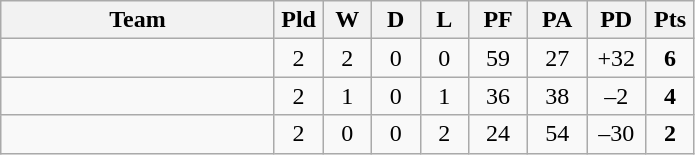<table class="wikitable" style="text-align:center;">
<tr>
<th width=175>Team</th>
<th width=25 abbr="Played">Pld</th>
<th width=25 abbr="Won">W</th>
<th width=25 abbr="Drawn">D</th>
<th width=25 abbr="Lost">L</th>
<th width=32 abbr="Points for">PF</th>
<th width=32 abbr="Points against">PA</th>
<th width=32 abbr="Points difference">PD</th>
<th width=25 abbr="Points">Pts</th>
</tr>
<tr>
<td align=left></td>
<td>2</td>
<td>2</td>
<td>0</td>
<td>0</td>
<td>59</td>
<td>27</td>
<td>+32</td>
<td><strong>6</strong></td>
</tr>
<tr>
<td align=left></td>
<td>2</td>
<td>1</td>
<td>0</td>
<td>1</td>
<td>36</td>
<td>38</td>
<td>–2</td>
<td><strong>4</strong></td>
</tr>
<tr>
<td align=left></td>
<td>2</td>
<td>0</td>
<td>0</td>
<td>2</td>
<td>24</td>
<td>54</td>
<td>–30</td>
<td><strong>2</strong></td>
</tr>
</table>
